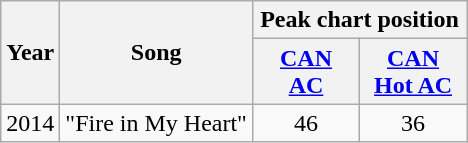<table class="wikitable" style="text-align:center;">
<tr>
<th rowspan="2">Year</th>
<th rowspan="2">Song</th>
<th colspan="2">Peak chart position</th>
</tr>
<tr>
<th style="width:4em;"><a href='#'>CAN <br> AC</a> <br></th>
<th style="width:4em;"><a href='#'>CAN <br> Hot AC</a> <br></th>
</tr>
<tr>
<td>2014</td>
<td scope="row">"Fire in My Heart"</td>
<td>46</td>
<td>36</td>
</tr>
</table>
